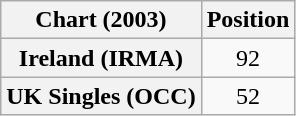<table class="wikitable plainrowheaders">
<tr>
<th scope="col">Chart (2003)</th>
<th scope="col">Position</th>
</tr>
<tr>
<th scope="row">Ireland (IRMA)</th>
<td align="center">92</td>
</tr>
<tr>
<th scope="row">UK Singles (OCC)</th>
<td align="center">52</td>
</tr>
</table>
